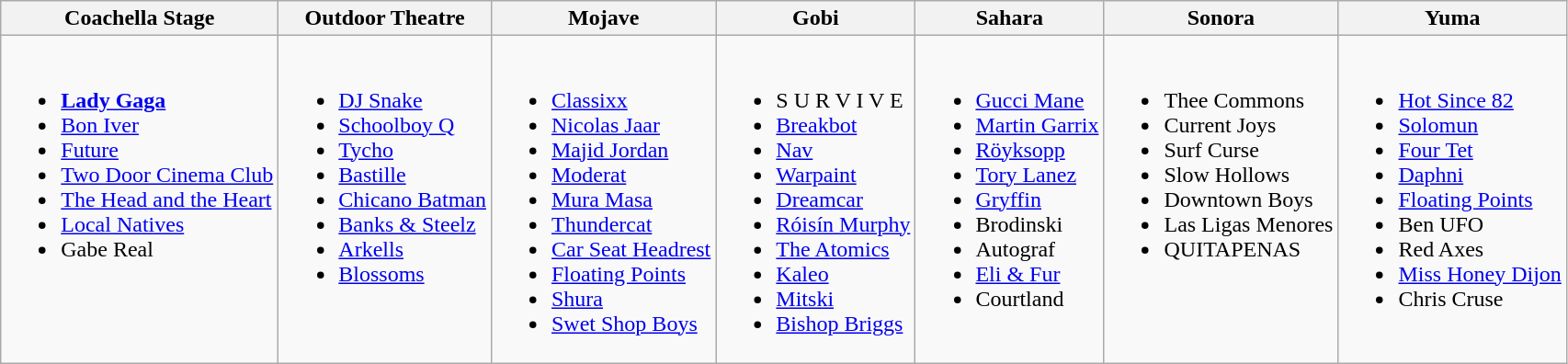<table class="wikitable">
<tr>
<th>Coachella Stage</th>
<th>Outdoor Theatre</th>
<th>Mojave</th>
<th>Gobi</th>
<th>Sahara</th>
<th>Sonora</th>
<th>Yuma</th>
</tr>
<tr valign="top">
<td><br><ul><li><strong><a href='#'>Lady Gaga</a></strong></li><li><a href='#'>Bon Iver</a></li><li><a href='#'>Future</a></li><li><a href='#'>Two Door Cinema Club</a></li><li><a href='#'>The Head and the Heart</a></li><li><a href='#'>Local Natives</a></li><li>Gabe Real</li></ul></td>
<td><br><ul><li><a href='#'>DJ Snake</a></li><li><a href='#'>Schoolboy Q</a></li><li><a href='#'>Tycho</a></li><li><a href='#'>Bastille</a></li><li><a href='#'>Chicano Batman</a></li><li><a href='#'>Banks & Steelz</a></li><li><a href='#'>Arkells</a></li><li><a href='#'>Blossoms</a></li></ul></td>
<td><br><ul><li><a href='#'>Classixx</a></li><li><a href='#'>Nicolas Jaar</a></li><li><a href='#'>Majid Jordan</a></li><li><a href='#'>Moderat</a></li><li><a href='#'>Mura Masa</a></li><li><a href='#'>Thundercat</a></li><li><a href='#'>Car Seat Headrest</a></li><li><a href='#'>Floating Points</a></li><li><a href='#'>Shura</a></li><li><a href='#'>Swet Shop Boys</a></li></ul></td>
<td><br><ul><li>S U R V I V E</li><li><a href='#'>Breakbot</a></li><li><a href='#'>Nav</a></li><li><a href='#'>Warpaint</a></li><li><a href='#'>Dreamcar</a></li><li><a href='#'>Róisín Murphy</a></li><li><a href='#'>The Atomics</a></li><li><a href='#'>Kaleo</a></li><li><a href='#'>Mitski</a></li><li><a href='#'>Bishop Briggs</a></li></ul></td>
<td><br><ul><li><a href='#'>Gucci Mane</a></li><li><a href='#'>Martin Garrix</a></li><li><a href='#'>Röyksopp</a></li><li><a href='#'>Tory Lanez</a></li><li><a href='#'>Gryffin</a></li><li>Brodinski</li><li>Autograf</li><li><a href='#'>Eli & Fur</a></li><li>Courtland</li></ul></td>
<td><br><ul><li>Thee Commons</li><li>Current Joys</li><li>Surf Curse</li><li>Slow Hollows</li><li>Downtown Boys</li><li>Las Ligas Menores</li><li>QUITAPENAS</li></ul></td>
<td><br><ul><li><a href='#'>Hot Since 82</a></li><li><a href='#'>Solomun</a></li><li><a href='#'>Four Tet</a></li><li><a href='#'>Daphni</a></li><li><a href='#'>Floating Points</a></li><li>Ben UFO</li><li>Red Axes</li><li><a href='#'>Miss Honey Dijon</a></li><li>Chris Cruse</li></ul></td>
</tr>
</table>
